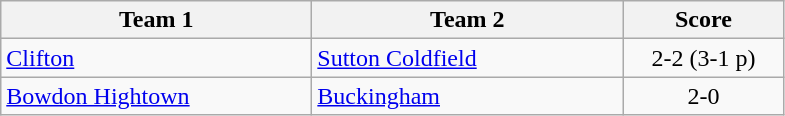<table class="wikitable" style="font-size: 100%">
<tr>
<th width=200>Team 1</th>
<th width=200>Team 2</th>
<th width=100>Score</th>
</tr>
<tr>
<td><a href='#'>Clifton</a></td>
<td><a href='#'>Sutton Coldfield</a></td>
<td align=center>2-2 (3-1 p)</td>
</tr>
<tr>
<td><a href='#'>Bowdon Hightown</a></td>
<td><a href='#'>Buckingham</a></td>
<td align=center>2-0</td>
</tr>
</table>
